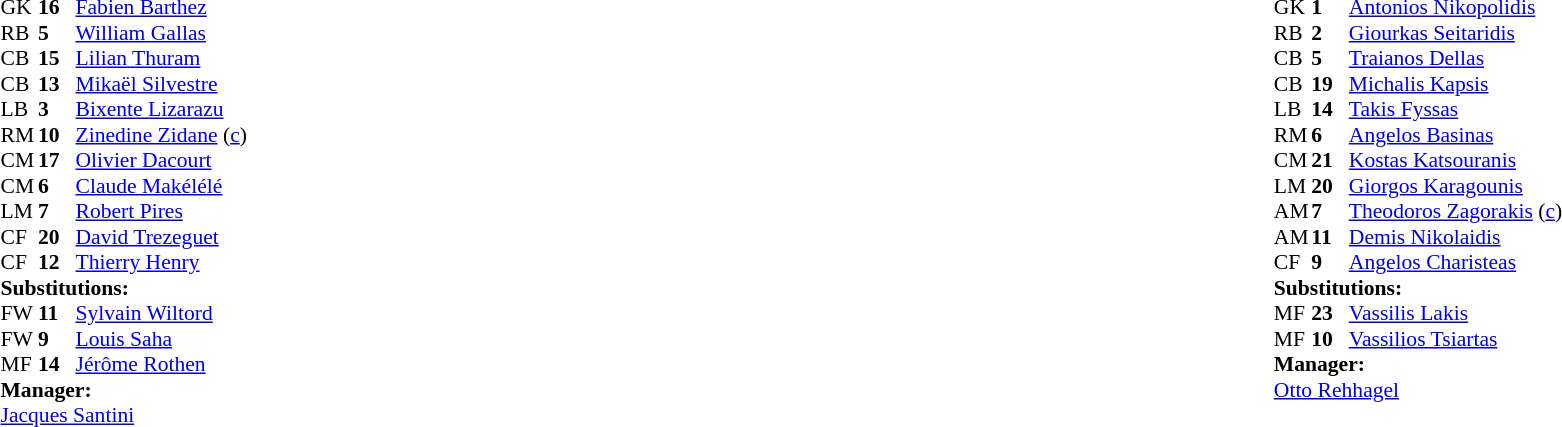<table style="width:100%;">
<tr>
<td style="vertical-align:top; width:40%;"><br><table style="font-size:90%" cellspacing="0" cellpadding="0">
<tr>
<th width="25"></th>
<th width="25"></th>
</tr>
<tr>
<td>GK</td>
<td><strong>16</strong></td>
<td><a href='#'>Fabien Barthez</a></td>
</tr>
<tr>
<td>RB</td>
<td><strong>5</strong></td>
<td><a href='#'>William Gallas</a></td>
</tr>
<tr>
<td>CB</td>
<td><strong>15</strong></td>
<td><a href='#'>Lilian Thuram</a></td>
</tr>
<tr>
<td>CB</td>
<td><strong>13</strong></td>
<td><a href='#'>Mikaël Silvestre</a></td>
</tr>
<tr>
<td>LB</td>
<td><strong>3</strong></td>
<td><a href='#'>Bixente Lizarazu</a></td>
</tr>
<tr>
<td>RM</td>
<td><strong>10</strong></td>
<td><a href='#'>Zinedine Zidane</a> (<a href='#'>c</a>)</td>
<td></td>
</tr>
<tr>
<td>CM</td>
<td><strong>17</strong></td>
<td><a href='#'>Olivier Dacourt</a></td>
<td></td>
<td></td>
</tr>
<tr>
<td>CM</td>
<td><strong>6</strong></td>
<td><a href='#'>Claude Makélélé</a></td>
</tr>
<tr>
<td>LM</td>
<td><strong>7</strong></td>
<td><a href='#'>Robert Pires</a></td>
<td></td>
<td></td>
</tr>
<tr>
<td>CF</td>
<td><strong>20</strong></td>
<td><a href='#'>David Trezeguet</a></td>
<td></td>
<td></td>
</tr>
<tr>
<td>CF</td>
<td><strong>12</strong></td>
<td><a href='#'>Thierry Henry</a></td>
</tr>
<tr>
<td colspan=3><strong>Substitutions:</strong></td>
</tr>
<tr>
<td>FW</td>
<td><strong>11</strong></td>
<td><a href='#'>Sylvain Wiltord</a></td>
<td></td>
<td></td>
</tr>
<tr>
<td>FW</td>
<td><strong>9</strong></td>
<td><a href='#'>Louis Saha</a></td>
<td></td>
<td></td>
</tr>
<tr>
<td>MF</td>
<td><strong>14</strong></td>
<td><a href='#'>Jérôme Rothen</a></td>
<td></td>
<td></td>
</tr>
<tr>
<td colspan=3><strong>Manager:</strong></td>
</tr>
<tr>
<td colspan=3><a href='#'>Jacques Santini</a></td>
</tr>
</table>
</td>
<td valign="top"></td>
<td style="vertical-align:top; width:50%;"><br><table style="font-size:90%; margin:auto;" cellspacing="0" cellpadding="0">
<tr>
<th width=25></th>
<th width=25></th>
</tr>
<tr>
<td>GK</td>
<td><strong>1</strong></td>
<td><a href='#'>Antonios Nikopolidis</a></td>
</tr>
<tr>
<td>RB</td>
<td><strong>2</strong></td>
<td><a href='#'>Giourkas Seitaridis</a></td>
</tr>
<tr>
<td>CB</td>
<td><strong>5</strong></td>
<td><a href='#'>Traianos Dellas</a></td>
</tr>
<tr>
<td>CB</td>
<td><strong>19</strong></td>
<td><a href='#'>Michalis Kapsis</a></td>
</tr>
<tr>
<td>LB</td>
<td><strong>14</strong></td>
<td><a href='#'>Takis Fyssas</a></td>
</tr>
<tr>
<td>RM</td>
<td><strong>6</strong></td>
<td><a href='#'>Angelos Basinas</a></td>
<td></td>
<td></td>
</tr>
<tr>
<td>CM</td>
<td><strong>21</strong></td>
<td><a href='#'>Kostas Katsouranis</a></td>
</tr>
<tr>
<td>LM</td>
<td><strong>20</strong></td>
<td><a href='#'>Giorgos Karagounis</a></td>
<td></td>
</tr>
<tr>
<td>AM</td>
<td><strong>7</strong></td>
<td><a href='#'>Theodoros Zagorakis</a> (<a href='#'>c</a>)</td>
<td></td>
</tr>
<tr>
<td>AM</td>
<td><strong>11</strong></td>
<td><a href='#'>Demis Nikolaidis</a></td>
<td></td>
<td></td>
</tr>
<tr>
<td>CF</td>
<td><strong>9</strong></td>
<td><a href='#'>Angelos Charisteas</a></td>
</tr>
<tr>
<td colspan=3><strong>Substitutions:</strong></td>
</tr>
<tr>
<td>MF</td>
<td><strong>23</strong></td>
<td><a href='#'>Vassilis Lakis</a></td>
<td></td>
<td></td>
</tr>
<tr>
<td>MF</td>
<td><strong>10</strong></td>
<td><a href='#'>Vassilios Tsiartas</a></td>
<td></td>
<td></td>
</tr>
<tr>
<td colspan=3><strong>Manager:</strong></td>
</tr>
<tr>
<td colspan=3> <a href='#'>Otto Rehhagel</a></td>
</tr>
</table>
</td>
</tr>
</table>
